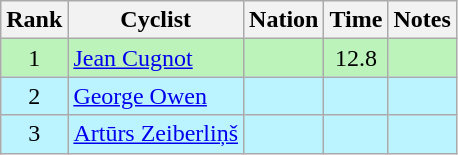<table class="wikitable sortable" style="text-align:center">
<tr>
<th>Rank</th>
<th>Cyclist</th>
<th>Nation</th>
<th>Time</th>
<th>Notes</th>
</tr>
<tr bgcolor=bbf3bb>
<td>1</td>
<td align=left><a href='#'>Jean Cugnot</a></td>
<td align=left></td>
<td>12.8</td>
<td></td>
</tr>
<tr bgcolor=bbf3ff>
<td>2</td>
<td align=left><a href='#'>George Owen</a></td>
<td align=left></td>
<td></td>
<td></td>
</tr>
<tr bgcolor=bbf3ff>
<td>3</td>
<td align=left><a href='#'>Artūrs Zeiberliņš</a></td>
<td align=left></td>
<td></td>
<td></td>
</tr>
</table>
